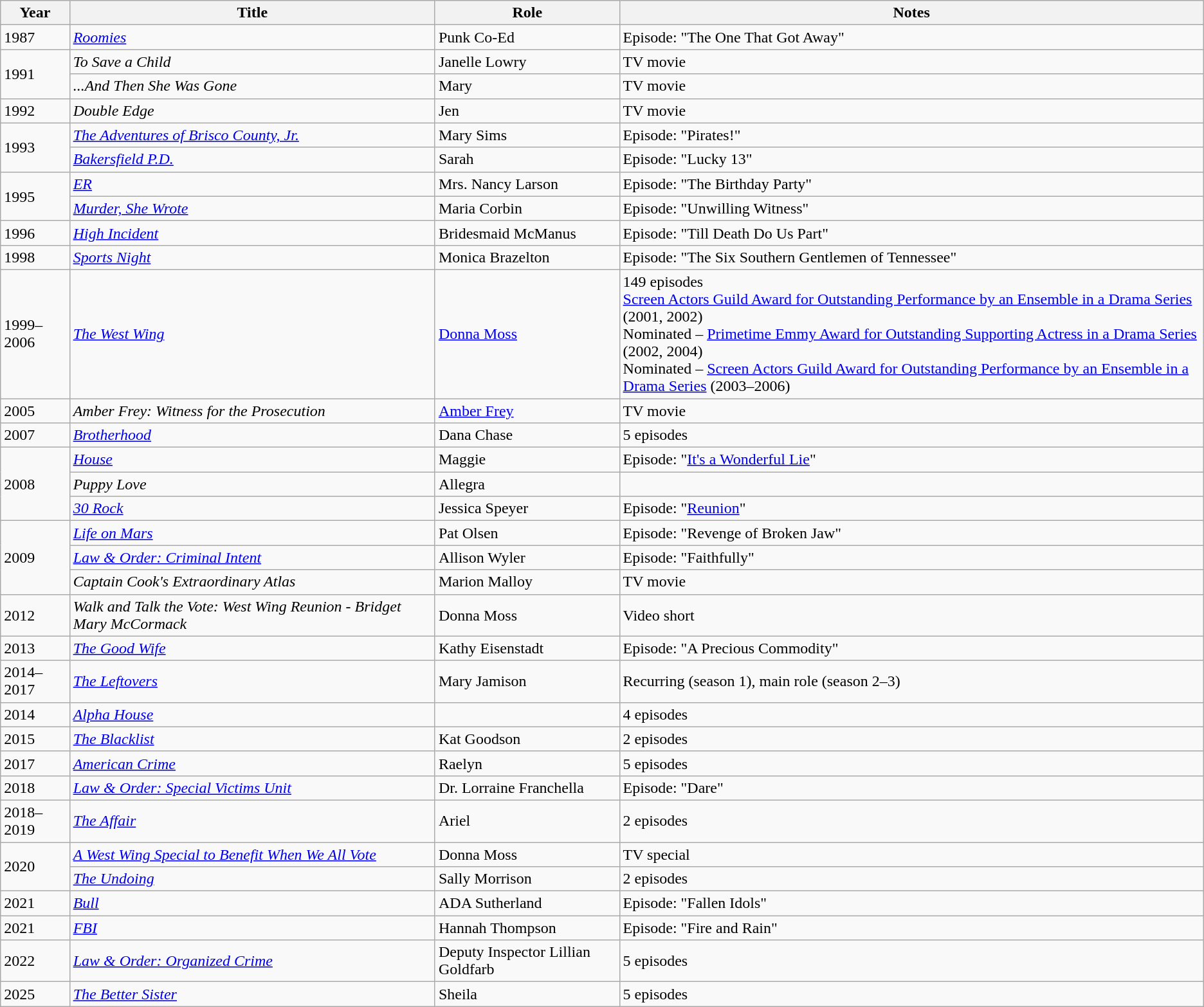<table class="wikitable sortable">
<tr>
<th>Year</th>
<th>Title</th>
<th>Role</th>
<th class="unsortable">Notes</th>
</tr>
<tr>
<td>1987</td>
<td><em><a href='#'>Roomies</a></em></td>
<td>Punk Co-Ed</td>
<td>Episode: "The One That Got Away"</td>
</tr>
<tr>
<td rowspan="2">1991</td>
<td><em>To Save a Child</em></td>
<td>Janelle Lowry</td>
<td>TV movie</td>
</tr>
<tr>
<td><em>...And Then She Was Gone</em></td>
<td>Mary</td>
<td>TV movie</td>
</tr>
<tr>
<td>1992</td>
<td><em>Double Edge</em></td>
<td>Jen</td>
<td>TV movie</td>
</tr>
<tr>
<td rowspan="2">1993</td>
<td><em><a href='#'>The Adventures of Brisco County, Jr.</a></em></td>
<td>Mary Sims</td>
<td>Episode: "Pirates!"</td>
</tr>
<tr>
<td><em><a href='#'>Bakersfield P.D.</a></em></td>
<td>Sarah</td>
<td>Episode: "Lucky 13"</td>
</tr>
<tr>
<td rowspan="2">1995</td>
<td><em><a href='#'>ER</a></em></td>
<td>Mrs. Nancy Larson</td>
<td>Episode: "The Birthday Party"</td>
</tr>
<tr>
<td><em><a href='#'>Murder, She Wrote</a></em></td>
<td>Maria Corbin</td>
<td>Episode: "Unwilling Witness"</td>
</tr>
<tr>
<td>1996</td>
<td><em><a href='#'>High Incident</a></em></td>
<td>Bridesmaid McManus</td>
<td>Episode: "Till Death Do Us Part"</td>
</tr>
<tr>
<td>1998</td>
<td><em><a href='#'>Sports Night</a></em></td>
<td>Monica Brazelton</td>
<td>Episode: "The Six Southern Gentlemen of Tennessee"</td>
</tr>
<tr>
<td>1999–2006</td>
<td><em><a href='#'>The West Wing</a></em></td>
<td><a href='#'>Donna Moss</a></td>
<td>149 episodes<br><a href='#'>Screen Actors Guild Award for Outstanding Performance by an Ensemble in a Drama Series</a> (2001, 2002)<br>Nominated – <a href='#'>Primetime Emmy Award for Outstanding Supporting Actress in a Drama Series</a> (2002, 2004)<br>Nominated – <a href='#'>Screen Actors Guild Award for Outstanding Performance by an Ensemble in a Drama Series</a> (2003–2006)</td>
</tr>
<tr>
<td>2005</td>
<td><em>Amber Frey: Witness for the Prosecution</em></td>
<td><a href='#'>Amber Frey</a></td>
<td>TV movie</td>
</tr>
<tr>
<td>2007</td>
<td><em><a href='#'>Brotherhood</a></em></td>
<td>Dana Chase</td>
<td>5 episodes</td>
</tr>
<tr>
<td rowspan="3">2008</td>
<td><em><a href='#'>House</a></em></td>
<td>Maggie</td>
<td>Episode: "<a href='#'>It's a Wonderful Lie</a>"</td>
</tr>
<tr>
<td><em>Puppy Love</em></td>
<td>Allegra</td>
<td></td>
</tr>
<tr>
<td><em><a href='#'>30 Rock</a></em></td>
<td>Jessica Speyer</td>
<td>Episode: "<a href='#'>Reunion</a>"</td>
</tr>
<tr>
<td rowspan="3">2009</td>
<td><em><a href='#'>Life on Mars</a></em></td>
<td>Pat Olsen</td>
<td>Episode: "Revenge of Broken Jaw"</td>
</tr>
<tr>
<td><em><a href='#'>Law & Order: Criminal Intent</a></em></td>
<td>Allison Wyler</td>
<td>Episode: "Faithfully"</td>
</tr>
<tr>
<td><em>Captain Cook's Extraordinary Atlas</em></td>
<td>Marion Malloy</td>
<td>TV movie</td>
</tr>
<tr>
<td>2012</td>
<td><em>Walk and Talk the Vote: West Wing Reunion - Bridget Mary McCormack</em></td>
<td>Donna Moss</td>
<td>Video short</td>
</tr>
<tr>
<td>2013</td>
<td><em><a href='#'>The Good Wife</a></em></td>
<td>Kathy Eisenstadt</td>
<td>Episode: "A Precious Commodity"</td>
</tr>
<tr>
<td>2014–2017</td>
<td><em><a href='#'>The Leftovers</a></em></td>
<td>Mary Jamison</td>
<td>Recurring (season 1), main role (season 2–3)</td>
</tr>
<tr>
<td>2014</td>
<td><em><a href='#'>Alpha House</a></em></td>
<td></td>
<td>4 episodes</td>
</tr>
<tr>
<td>2015</td>
<td><em><a href='#'>The Blacklist</a></em></td>
<td>Kat Goodson</td>
<td>2 episodes</td>
</tr>
<tr>
<td>2017</td>
<td><em><a href='#'>American Crime</a></em></td>
<td>Raelyn</td>
<td>5 episodes</td>
</tr>
<tr>
<td>2018</td>
<td><em><a href='#'>Law & Order: Special Victims Unit</a></em></td>
<td>Dr. Lorraine Franchella</td>
<td>Episode: "Dare"</td>
</tr>
<tr>
<td>2018–2019</td>
<td><em><a href='#'>The Affair</a></em></td>
<td>Ariel</td>
<td>2 episodes</td>
</tr>
<tr>
<td rowspan="2">2020</td>
<td><em><a href='#'>A West Wing Special to Benefit When We All Vote</a></em></td>
<td>Donna Moss</td>
<td>TV special</td>
</tr>
<tr>
<td><em><a href='#'>The Undoing</a></em></td>
<td>Sally Morrison</td>
<td>2 episodes</td>
</tr>
<tr>
<td>2021</td>
<td><em><a href='#'>Bull</a></em></td>
<td>ADA Sutherland</td>
<td>Episode: "Fallen Idols"</td>
</tr>
<tr>
<td>2021</td>
<td><em><a href='#'>FBI</a></em></td>
<td>Hannah Thompson</td>
<td>Episode: "Fire and Rain"</td>
</tr>
<tr>
<td>2022</td>
<td><em><a href='#'>Law & Order: Organized Crime</a></em></td>
<td>Deputy Inspector Lillian Goldfarb</td>
<td>5 episodes</td>
</tr>
<tr>
<td>2025</td>
<td><em><a href='#'>The Better Sister</a></em></td>
<td>Sheila</td>
<td>5 episodes</td>
</tr>
</table>
